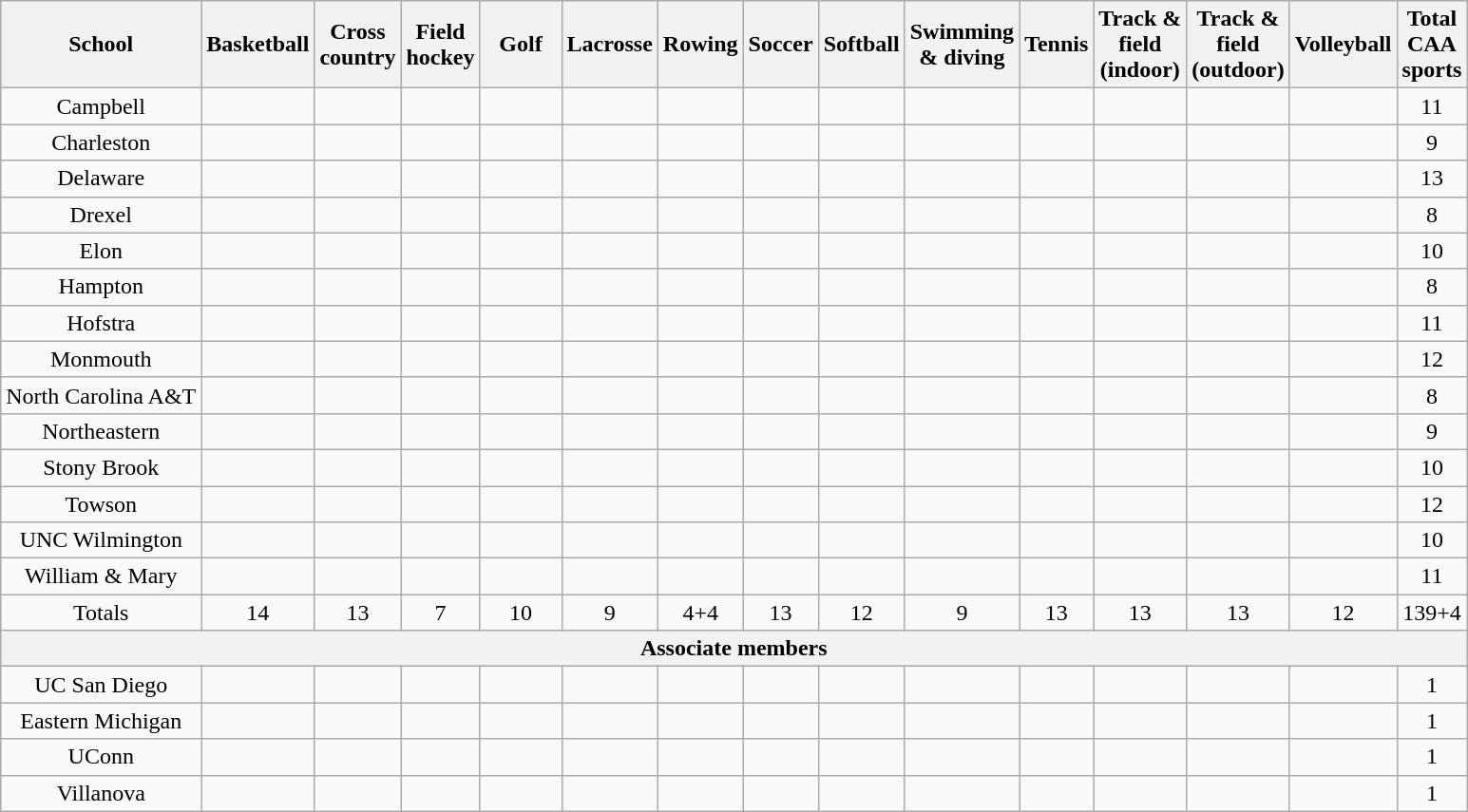<table class="wikitable" style="text-align: center">
<tr>
<th>School</th>
<th>Basketball</th>
<th>Cross<br>country</th>
<th>Field<br>hockey</th>
<th width=50>Golf</th>
<th>Lacrosse</th>
<th>Rowing</th>
<th>Soccer</th>
<th>Softball</th>
<th>Swimming<br>& diving</th>
<th>Tennis</th>
<th>Track &<br> field<br>(indoor)</th>
<th>Track &<br> field<br>(outdoor)</th>
<th>Volleyball</th>
<th>Total<br>CAA<br>sports</th>
</tr>
<tr>
<td>Campbell</td>
<td></td>
<td></td>
<td></td>
<td></td>
<td></td>
<td></td>
<td></td>
<td></td>
<td></td>
<td></td>
<td></td>
<td></td>
<td></td>
<td>11</td>
</tr>
<tr>
<td>Charleston</td>
<td></td>
<td></td>
<td></td>
<td></td>
<td></td>
<td></td>
<td></td>
<td></td>
<td></td>
<td></td>
<td></td>
<td></td>
<td></td>
<td>9</td>
</tr>
<tr>
<td>Delaware</td>
<td></td>
<td></td>
<td></td>
<td></td>
<td></td>
<td></td>
<td></td>
<td></td>
<td></td>
<td></td>
<td></td>
<td></td>
<td></td>
<td>13</td>
</tr>
<tr>
<td>Drexel</td>
<td></td>
<td></td>
<td></td>
<td></td>
<td></td>
<td></td>
<td></td>
<td></td>
<td></td>
<td></td>
<td></td>
<td></td>
<td></td>
<td>8</td>
</tr>
<tr>
<td>Elon</td>
<td></td>
<td></td>
<td></td>
<td></td>
<td></td>
<td></td>
<td></td>
<td></td>
<td></td>
<td></td>
<td></td>
<td></td>
<td></td>
<td>10</td>
</tr>
<tr>
<td>Hampton</td>
<td></td>
<td></td>
<td></td>
<td></td>
<td></td>
<td></td>
<td></td>
<td></td>
<td></td>
<td></td>
<td></td>
<td></td>
<td></td>
<td>8</td>
</tr>
<tr>
<td>Hofstra</td>
<td></td>
<td></td>
<td></td>
<td></td>
<td></td>
<td></td>
<td></td>
<td></td>
<td></td>
<td></td>
<td></td>
<td></td>
<td></td>
<td>11</td>
</tr>
<tr>
<td>Monmouth</td>
<td></td>
<td></td>
<td></td>
<td></td>
<td></td>
<td></td>
<td></td>
<td></td>
<td></td>
<td></td>
<td></td>
<td></td>
<td></td>
<td>12</td>
</tr>
<tr>
<td>North Carolina A&T</td>
<td></td>
<td></td>
<td></td>
<td></td>
<td></td>
<td></td>
<td></td>
<td></td>
<td></td>
<td></td>
<td></td>
<td></td>
<td></td>
<td>8</td>
</tr>
<tr>
<td>Northeastern</td>
<td></td>
<td></td>
<td></td>
<td></td>
<td></td>
<td></td>
<td></td>
<td></td>
<td></td>
<td></td>
<td></td>
<td></td>
<td></td>
<td>9</td>
</tr>
<tr>
<td>Stony Brook</td>
<td></td>
<td></td>
<td></td>
<td></td>
<td></td>
<td></td>
<td></td>
<td></td>
<td></td>
<td></td>
<td></td>
<td></td>
<td></td>
<td>10</td>
</tr>
<tr>
<td>Towson</td>
<td></td>
<td></td>
<td></td>
<td></td>
<td></td>
<td></td>
<td></td>
<td></td>
<td></td>
<td></td>
<td></td>
<td></td>
<td></td>
<td>12</td>
</tr>
<tr>
<td>UNC Wilmington</td>
<td></td>
<td></td>
<td></td>
<td></td>
<td></td>
<td></td>
<td></td>
<td></td>
<td></td>
<td></td>
<td></td>
<td></td>
<td></td>
<td>10</td>
</tr>
<tr>
<td>William & Mary</td>
<td></td>
<td></td>
<td></td>
<td></td>
<td></td>
<td></td>
<td></td>
<td></td>
<td></td>
<td></td>
<td></td>
<td></td>
<td></td>
<td>11</td>
</tr>
<tr>
<td>Totals</td>
<td>14</td>
<td>13</td>
<td>7</td>
<td>10</td>
<td>9</td>
<td>4+4</td>
<td>13</td>
<td>12</td>
<td>9</td>
<td>13</td>
<td>13</td>
<td>13</td>
<td>12</td>
<td>139+4</td>
</tr>
<tr>
<th colspan=15>Associate members</th>
</tr>
<tr>
<td>UC San Diego</td>
<td></td>
<td></td>
<td></td>
<td></td>
<td></td>
<td></td>
<td></td>
<td></td>
<td></td>
<td></td>
<td></td>
<td></td>
<td></td>
<td>1</td>
</tr>
<tr>
<td>Eastern Michigan</td>
<td></td>
<td></td>
<td></td>
<td></td>
<td></td>
<td></td>
<td></td>
<td></td>
<td></td>
<td></td>
<td></td>
<td></td>
<td></td>
<td>1</td>
</tr>
<tr>
<td>UConn</td>
<td></td>
<td></td>
<td></td>
<td></td>
<td></td>
<td></td>
<td></td>
<td></td>
<td></td>
<td></td>
<td></td>
<td></td>
<td></td>
<td>1</td>
</tr>
<tr>
<td>Villanova</td>
<td></td>
<td></td>
<td></td>
<td></td>
<td></td>
<td></td>
<td></td>
<td></td>
<td></td>
<td></td>
<td></td>
<td></td>
<td></td>
<td>1</td>
</tr>
</table>
